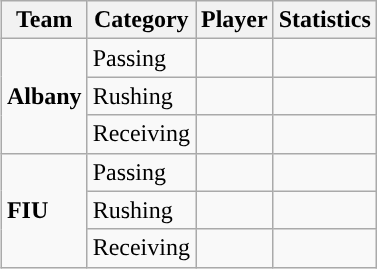<table class="wikitable" style="float: right;">
<tr>
<th>Team</th>
<th>Category</th>
<th>Player</th>
<th>Statistics</th>
</tr>
<tr>
<td rowspan=3><strong>Albany</strong></td>
<td>Passing</td>
<td></td>
<td></td>
</tr>
<tr>
<td>Rushing</td>
<td></td>
<td></td>
</tr>
<tr>
<td>Receiving</td>
<td></td>
<td></td>
</tr>
<tr>
<td rowspan=3><strong>FIU</strong></td>
<td>Passing</td>
<td></td>
<td></td>
</tr>
<tr>
<td>Rushing</td>
<td></td>
<td></td>
</tr>
<tr>
<td>Receiving</td>
<td></td>
<td></td>
</tr>
</table>
